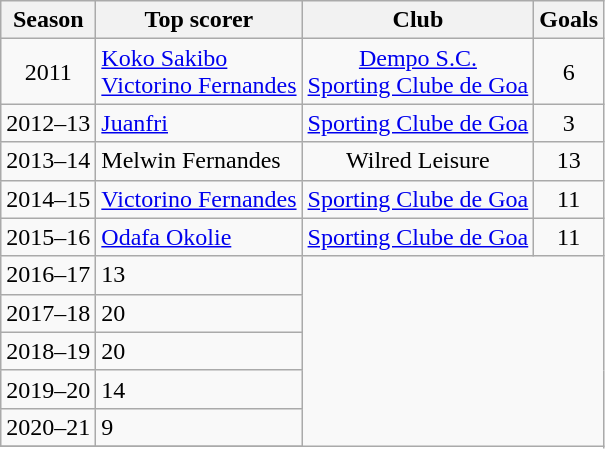<table class="wikitable" style="text-align:center;">
<tr>
<th>Season</th>
<th>Top scorer</th>
<th>Club</th>
<th>Goals</th>
</tr>
<tr>
<td rowspan="1">2011</td>
<td style="text-align:left;"> <a href='#'>Koko Sakibo</a> <br>  <a href='#'>Victorino Fernandes</a></td>
<td style="text-align:center;"><a href='#'>Dempo S.C.</a><br><a href='#'>Sporting Clube de Goa</a></td>
<td rowspan="1">6</td>
</tr>
<tr>
<td rowspan="1">2012–13</td>
<td style="text-align:left;"> <a href='#'>Juanfri</a></td>
<td><a href='#'>Sporting Clube de Goa</a></td>
<td rowspan="1">3</td>
</tr>
<tr>
<td rowspan="1">2013–14</td>
<td style="text-align:left;"> Melwin Fernandes</td>
<td>Wilred Leisure</td>
<td rowspan="1">13</td>
</tr>
<tr>
<td rowspan<"1">2014–15</td>
<td style="text-align:left;"> <a href='#'>Victorino Fernandes</a></td>
<td><a href='#'>Sporting Clube de Goa</a></td>
<td rowspan<"1">11</td>
</tr>
<tr>
<td rowspan<"1">2015–16</td>
<td style="text-align:left;"> <a href='#'>Odafa Okolie</a></td>
<td><a href='#'>Sporting Clube de Goa</a></td>
<td rowspan<"1">11</td>
</tr>
<tr>
<td rowspan<"1">2016–17</td>
<td style="text-align:left;> <a href='#'>Liston Colaco</a></td>
<td><a href='#'>Salgaocar F.C.</a></td>
<td rowspan<"1">13</td>
</tr>
<tr>
<td rowspan<"1">2017–18</td>
<td style="text-align:left;><br> <a href='#'>Joel Sunday</a></td>
<td><a href='#'>Salgaocar F.C.</a></td>
<td rowspan<"1">20</td>
</tr>
<tr>
<td rowspan<"1">2018–19</td>
<td style="text-align:left;> <a href='#'>Devendra Murgaonkar</a></td>
<td><a href='#'>Salgaocar F.C.</a></td>
<td rowspan<"1">20</td>
</tr>
<tr>
<td rowspan<"1">2019–20</td>
<td style="text-align:left;> <a href='#'>Marcus Masceranhas</a></td>
<td><a href='#'>Sporting Clube de Goa</a></td>
<td rowspan<"1">14</td>
</tr>
<tr>
<td rowspan<"1">2020–21</td>
<td style="text-align:left;> <a href='#'>Marcus Masceranhas</a></td>
<td><a href='#'>Sporting Clube de Goa</a></td>
<td rowspan<"1">9</td>
</tr>
<tr>
</tr>
</table>
